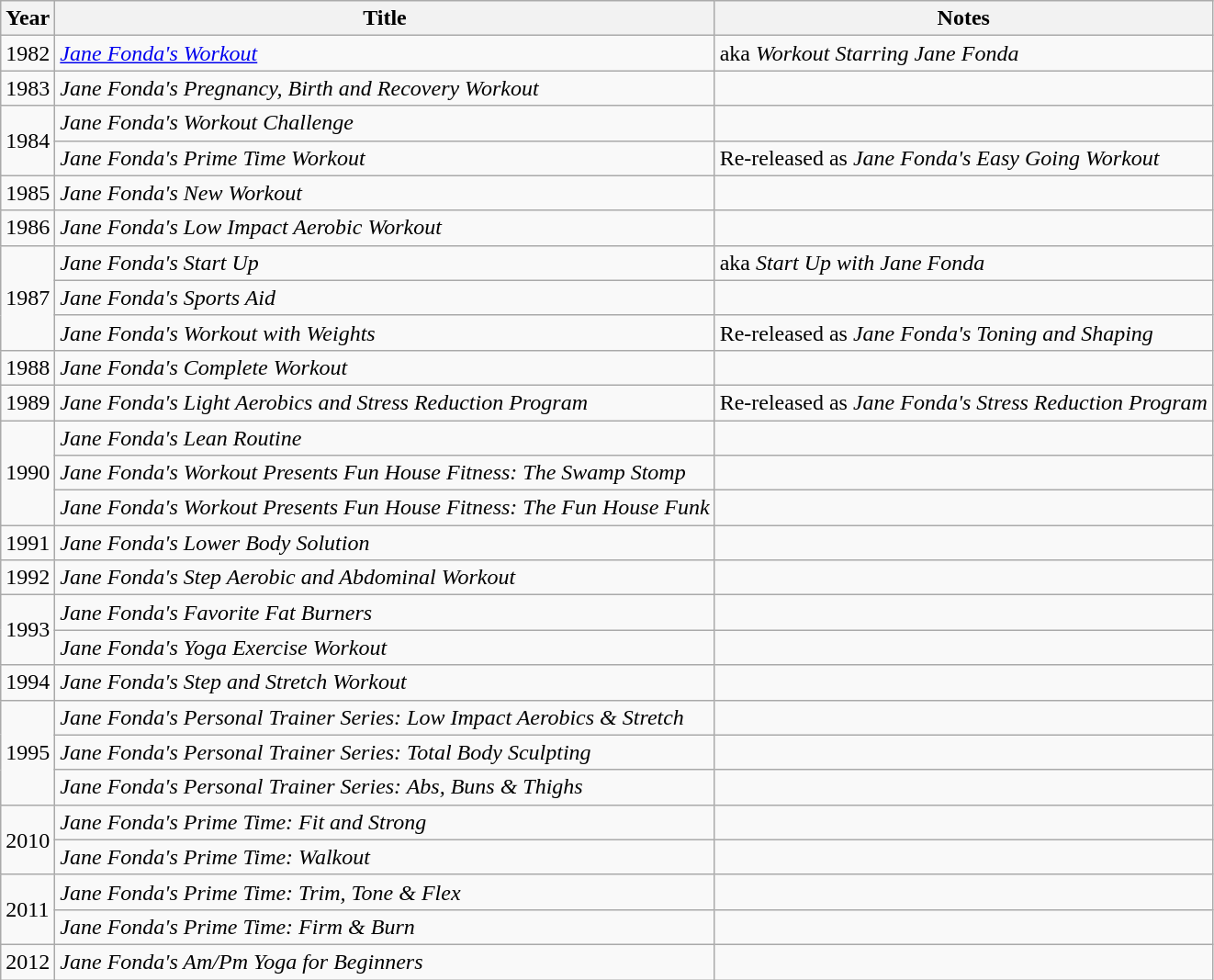<table class="wikitable sortable">
<tr>
<th>Year</th>
<th>Title</th>
<th class="unsortable">Notes</th>
</tr>
<tr>
<td>1982</td>
<td><em><a href='#'>Jane Fonda's Workout</a></em></td>
<td>aka <em>Workout Starring Jane Fonda</em></td>
</tr>
<tr>
<td>1983</td>
<td><em>Jane Fonda's Pregnancy, Birth and Recovery Workout</em></td>
<td></td>
</tr>
<tr>
<td rowspan="2">1984</td>
<td><em>Jane Fonda's Workout Challenge</em></td>
<td></td>
</tr>
<tr>
<td><em>Jane Fonda's Prime Time Workout</em></td>
<td>Re-released as <em>Jane Fonda's Easy Going Workout</em></td>
</tr>
<tr>
<td>1985</td>
<td><em>Jane Fonda's New Workout</em></td>
<td></td>
</tr>
<tr>
<td>1986</td>
<td><em>Jane Fonda's Low Impact Aerobic Workout</em></td>
<td></td>
</tr>
<tr>
<td rowspan="3">1987</td>
<td><em>Jane Fonda's Start Up</em></td>
<td>aka <em>Start Up with Jane Fonda</em></td>
</tr>
<tr>
<td><em>Jane Fonda's Sports Aid</em></td>
<td></td>
</tr>
<tr>
<td><em>Jane Fonda's Workout with Weights</em></td>
<td>Re-released as <em>Jane Fonda's Toning and Shaping</em></td>
</tr>
<tr>
<td>1988</td>
<td><em>Jane Fonda's Complete Workout</em></td>
<td></td>
</tr>
<tr>
<td>1989</td>
<td><em>Jane Fonda's Light Aerobics and Stress Reduction Program</em></td>
<td>Re-released as <em>Jane Fonda's Stress Reduction Program</em></td>
</tr>
<tr>
<td rowspan="3">1990</td>
<td><em>Jane Fonda's Lean Routine</em></td>
<td></td>
</tr>
<tr>
<td><em>Jane Fonda's Workout Presents Fun House Fitness: The Swamp Stomp</em></td>
<td></td>
</tr>
<tr>
<td><em>Jane Fonda's Workout Presents Fun House Fitness: The Fun House Funk</em></td>
<td></td>
</tr>
<tr>
<td>1991</td>
<td><em>Jane Fonda's Lower Body Solution</em></td>
<td></td>
</tr>
<tr>
<td>1992</td>
<td><em>Jane Fonda's Step Aerobic and Abdominal Workout</em></td>
<td></td>
</tr>
<tr>
<td rowspan="2">1993</td>
<td><em>Jane Fonda's Favorite Fat Burners</em></td>
<td></td>
</tr>
<tr>
<td><em>Jane Fonda's Yoga Exercise Workout</em></td>
<td></td>
</tr>
<tr>
<td>1994</td>
<td><em>Jane Fonda's Step and Stretch Workout</em></td>
<td></td>
</tr>
<tr>
<td rowspan="3">1995</td>
<td><em>Jane Fonda's Personal Trainer Series: Low Impact Aerobics & Stretch</em></td>
<td></td>
</tr>
<tr>
<td><em>Jane Fonda's Personal Trainer Series: Total Body Sculpting</em></td>
<td></td>
</tr>
<tr>
<td><em>Jane Fonda's Personal Trainer Series: Abs, Buns & Thighs</em></td>
<td></td>
</tr>
<tr>
<td rowspan="2">2010</td>
<td><em>Jane Fonda's Prime Time: Fit and Strong</em></td>
<td></td>
</tr>
<tr>
<td><em>Jane Fonda's Prime Time: Walkout</em></td>
<td></td>
</tr>
<tr>
<td rowspan="2">2011</td>
<td><em>Jane Fonda's Prime Time: Trim, Tone & Flex</em></td>
<td></td>
</tr>
<tr>
<td><em>Jane Fonda's Prime Time: Firm & Burn</em></td>
<td></td>
</tr>
<tr>
<td>2012</td>
<td><em>Jane Fonda's Am/Pm Yoga for Beginners</em></td>
<td></td>
</tr>
</table>
